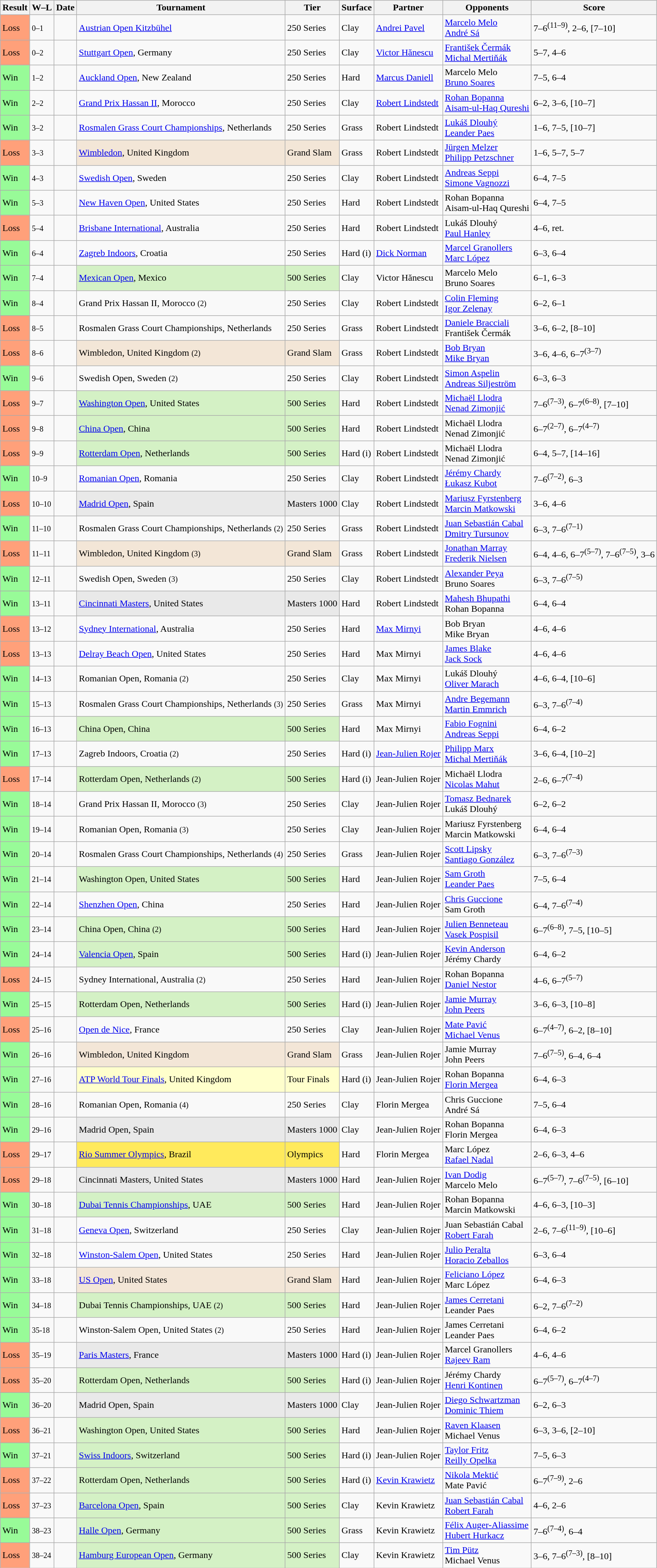<table class="sortable wikitable">
<tr>
<th>Result</th>
<th class="unsortable">W–L</th>
<th>Date</th>
<th>Tournament</th>
<th>Tier</th>
<th>Surface</th>
<th>Partner</th>
<th>Opponents</th>
<th class="unsortable">Score</th>
</tr>
<tr>
<td bgcolor=FFA07A>Loss</td>
<td><small>0–1</small></td>
<td><a href='#'></a></td>
<td><a href='#'>Austrian Open Kitzbühel</a></td>
<td>250 Series</td>
<td>Clay</td>
<td> <a href='#'>Andrei Pavel</a></td>
<td> <a href='#'>Marcelo Melo</a><br> <a href='#'>André Sá</a></td>
<td>7–6<sup>(11–9)</sup>, 2–6, [7–10]</td>
</tr>
<tr>
<td bgcolor=FFA07A>Loss</td>
<td><small>0–2</small></td>
<td><a href='#'></a></td>
<td><a href='#'>Stuttgart Open</a>, Germany</td>
<td>250 Series</td>
<td>Clay</td>
<td> <a href='#'>Victor Hănescu</a></td>
<td> <a href='#'>František Čermák</a><br> <a href='#'>Michal Mertiňák</a></td>
<td>5–7, 4–6</td>
</tr>
<tr>
<td bgcolor=98FB98>Win</td>
<td><small>1–2</small></td>
<td><a href='#'></a></td>
<td><a href='#'>Auckland Open</a>, New Zealand</td>
<td>250 Series</td>
<td>Hard</td>
<td> <a href='#'>Marcus Daniell</a></td>
<td> Marcelo Melo<br> <a href='#'>Bruno Soares</a></td>
<td>7–5, 6–4</td>
</tr>
<tr>
<td bgcolor=98FB98>Win</td>
<td><small>2–2</small></td>
<td><a href='#'></a></td>
<td><a href='#'>Grand Prix Hassan II</a>, Morocco</td>
<td>250 Series</td>
<td>Clay</td>
<td> <a href='#'>Robert Lindstedt</a></td>
<td> <a href='#'>Rohan Bopanna</a><br> <a href='#'>Aisam-ul-Haq Qureshi</a></td>
<td>6–2, 3–6, [10–7]</td>
</tr>
<tr>
<td bgcolor=98FB98>Win</td>
<td><small>3–2</small></td>
<td><a href='#'></a></td>
<td><a href='#'>Rosmalen Grass Court Championships</a>, Netherlands</td>
<td>250 Series</td>
<td>Grass</td>
<td> Robert Lindstedt</td>
<td> <a href='#'>Lukáš Dlouhý</a><br> <a href='#'>Leander Paes</a></td>
<td>1–6, 7–5, [10–7]</td>
</tr>
<tr>
<td bgcolor=FFA07A>Loss</td>
<td><small>3–3</small></td>
<td><a href='#'></a></td>
<td style="background:#F3E6D7;"><a href='#'>Wimbledon</a>, United Kingdom</td>
<td style="background:#F3E6D7;">Grand Slam</td>
<td>Grass</td>
<td> Robert Lindstedt</td>
<td> <a href='#'>Jürgen Melzer</a><br> <a href='#'>Philipp Petzschner</a></td>
<td>1–6, 5–7, 5–7</td>
</tr>
<tr>
<td bgcolor=98FB98>Win</td>
<td><small>4–3</small></td>
<td><a href='#'></a></td>
<td><a href='#'>Swedish Open</a>, Sweden</td>
<td>250 Series</td>
<td>Clay</td>
<td> Robert Lindstedt</td>
<td> <a href='#'>Andreas Seppi</a><br> <a href='#'>Simone Vagnozzi</a></td>
<td>6–4, 7–5</td>
</tr>
<tr>
<td bgcolor=98FB98>Win</td>
<td><small>5–3</small></td>
<td><a href='#'></a></td>
<td><a href='#'>New Haven Open</a>, United States</td>
<td>250 Series</td>
<td>Hard</td>
<td> Robert Lindstedt</td>
<td> Rohan Bopanna<br> Aisam-ul-Haq Qureshi</td>
<td>6–4, 7–5</td>
</tr>
<tr>
<td bgcolor=FFA07A>Loss</td>
<td><small>5–4</small></td>
<td><a href='#'></a></td>
<td><a href='#'>Brisbane International</a>, Australia</td>
<td>250 Series</td>
<td>Hard</td>
<td> Robert Lindstedt</td>
<td> Lukáš Dlouhý<br> <a href='#'>Paul Hanley</a></td>
<td>4–6, ret.</td>
</tr>
<tr>
<td bgcolor=98FB98>Win</td>
<td><small>6–4</small></td>
<td><a href='#'></a></td>
<td><a href='#'>Zagreb Indoors</a>, Croatia</td>
<td>250 Series</td>
<td>Hard (i)</td>
<td> <a href='#'>Dick Norman</a></td>
<td> <a href='#'>Marcel Granollers</a><br> <a href='#'>Marc López</a></td>
<td>6–3, 6–4</td>
</tr>
<tr>
<td bgcolor=98FB98>Win</td>
<td><small>7–4</small></td>
<td><a href='#'></a></td>
<td style="background:#D4F1C5;"><a href='#'>Mexican Open</a>, Mexico</td>
<td style="background:#D4F1C5;">500 Series</td>
<td>Clay</td>
<td> Victor Hănescu</td>
<td> Marcelo Melo<br> Bruno Soares</td>
<td>6–1, 6–3</td>
</tr>
<tr>
<td bgcolor=98FB98>Win</td>
<td><small>8–4</small></td>
<td><a href='#'></a></td>
<td>Grand Prix Hassan II, Morocco <small>(2)</small></td>
<td>250 Series</td>
<td>Clay</td>
<td> Robert Lindstedt</td>
<td> <a href='#'>Colin Fleming</a><br> <a href='#'>Igor Zelenay</a></td>
<td>6–2, 6–1</td>
</tr>
<tr>
<td bgcolor=FFA07A>Loss</td>
<td><small>8–5</small></td>
<td><a href='#'></a></td>
<td>Rosmalen Grass Court Championships, Netherlands</td>
<td>250 Series</td>
<td>Grass</td>
<td> Robert Lindstedt</td>
<td> <a href='#'>Daniele Bracciali</a><br> František Čermák</td>
<td>3–6, 6–2, [8–10]</td>
</tr>
<tr>
<td bgcolor=FFA07A>Loss</td>
<td><small>8–6</small></td>
<td><a href='#'></a></td>
<td style="background:#F3E6D7;">Wimbledon, United Kingdom <small>(2)</small></td>
<td style="background:#F3E6D7;">Grand Slam</td>
<td>Grass</td>
<td> Robert Lindstedt</td>
<td> <a href='#'>Bob Bryan</a><br> <a href='#'>Mike Bryan</a></td>
<td>3–6, 4–6, 6–7<sup>(3–7)</sup></td>
</tr>
<tr>
<td bgcolor=98FB98>Win</td>
<td><small>9–6</small></td>
<td><a href='#'></a></td>
<td>Swedish Open, Sweden <small>(2)</small></td>
<td>250 Series</td>
<td>Clay</td>
<td> Robert Lindstedt</td>
<td> <a href='#'>Simon Aspelin</a><br> <a href='#'>Andreas Siljeström</a></td>
<td>6–3, 6–3</td>
</tr>
<tr>
<td bgcolor=FFA07A>Loss</td>
<td><small>9–7</small></td>
<td><a href='#'></a></td>
<td style="background:#D4F1C5;"><a href='#'>Washington Open</a>, United States</td>
<td style="background:#D4F1C5;">500 Series</td>
<td>Hard</td>
<td> Robert Lindstedt</td>
<td> <a href='#'>Michaël Llodra</a><br> <a href='#'>Nenad Zimonjić</a></td>
<td>7–6<sup>(7–3)</sup>, 6–7<sup>(6–8)</sup>, [7–10]</td>
</tr>
<tr>
<td bgcolor=FFA07A>Loss</td>
<td><small>9–8</small></td>
<td><a href='#'></a></td>
<td style="background:#D4F1C5;"><a href='#'>China Open</a>, China</td>
<td style="background:#D4F1C5;">500 Series</td>
<td>Hard</td>
<td> Robert Lindstedt</td>
<td> Michaël Llodra<br> Nenad Zimonjić</td>
<td>6–7<sup>(2–7)</sup>, 6–7<sup>(4–7)</sup></td>
</tr>
<tr>
<td bgcolor=FFA07A>Loss</td>
<td><small>9–9</small></td>
<td><a href='#'></a></td>
<td style="background:#D4F1C5;"><a href='#'>Rotterdam Open</a>, Netherlands</td>
<td style="background:#D4F1C5;">500 Series</td>
<td>Hard (i)</td>
<td> Robert Lindstedt</td>
<td> Michaël Llodra<br> Nenad Zimonjić</td>
<td>6–4, 5–7, [14–16]</td>
</tr>
<tr>
<td bgcolor=98FB98>Win</td>
<td><small>10–9</small></td>
<td><a href='#'></a></td>
<td><a href='#'>Romanian Open</a>, Romania</td>
<td>250 Series</td>
<td>Clay</td>
<td> Robert Lindstedt</td>
<td> <a href='#'>Jérémy Chardy</a><br> <a href='#'>Łukasz Kubot</a></td>
<td>7–6<sup>(7–2)</sup>, 6–3</td>
</tr>
<tr>
<td bgcolor=FFA07A>Loss</td>
<td><small>10–10</small></td>
<td><a href='#'></a></td>
<td style="background:#E9E9E9;"><a href='#'>Madrid Open</a>, Spain</td>
<td style="background:#E9E9E9;">Masters 1000</td>
<td>Clay</td>
<td> Robert Lindstedt</td>
<td> <a href='#'>Mariusz Fyrstenberg</a><br> <a href='#'>Marcin Matkowski</a></td>
<td>3–6, 4–6</td>
</tr>
<tr>
<td bgcolor=98FB98>Win</td>
<td><small>11–10</small></td>
<td><a href='#'></a></td>
<td>Rosmalen Grass Court Championships, Netherlands <small>(2)</small></td>
<td>250 Series</td>
<td>Grass</td>
<td> Robert Lindstedt</td>
<td> <a href='#'>Juan Sebastián Cabal</a><br> <a href='#'>Dmitry Tursunov</a></td>
<td>6–3, 7–6<sup>(7–1)</sup></td>
</tr>
<tr>
<td bgcolor=FFA07A>Loss</td>
<td><small>11–11</small></td>
<td><a href='#'></a></td>
<td style="background:#F3E6D7;">Wimbledon, United Kingdom <small>(3)</small></td>
<td style="background:#F3E6D7;">Grand Slam</td>
<td>Grass</td>
<td> Robert Lindstedt</td>
<td> <a href='#'>Jonathan Marray</a><br> <a href='#'>Frederik Nielsen</a></td>
<td>6–4, 4–6, 6–7<sup>(5–7)</sup>, 7–6<sup>(7–5)</sup>, 3–6</td>
</tr>
<tr>
<td bgcolor=98FB98>Win</td>
<td><small>12–11</small></td>
<td><a href='#'></a></td>
<td>Swedish Open, Sweden <small>(3)</small></td>
<td>250 Series</td>
<td>Clay</td>
<td> Robert Lindstedt</td>
<td> <a href='#'>Alexander Peya</a><br> Bruno Soares</td>
<td>6–3, 7–6<sup>(7–5)</sup></td>
</tr>
<tr>
<td bgcolor=98FB98>Win</td>
<td><small>13–11</small></td>
<td><a href='#'></a></td>
<td style="background:#E9E9E9;"><a href='#'>Cincinnati Masters</a>, United States</td>
<td style="background:#E9E9E9;">Masters 1000</td>
<td>Hard</td>
<td> Robert Lindstedt</td>
<td> <a href='#'>Mahesh Bhupathi</a><br> Rohan Bopanna</td>
<td>6–4, 6–4</td>
</tr>
<tr>
<td bgcolor=FFA07A>Loss</td>
<td><small>13–12</small></td>
<td><a href='#'></a></td>
<td><a href='#'>Sydney International</a>, Australia</td>
<td>250 Series</td>
<td>Hard</td>
<td> <a href='#'>Max Mirnyi</a></td>
<td> Bob Bryan<br> Mike Bryan</td>
<td>4–6, 4–6</td>
</tr>
<tr>
<td bgcolor=FFA07A>Loss</td>
<td><small>13–13</small></td>
<td><a href='#'></a></td>
<td><a href='#'>Delray Beach Open</a>, United States</td>
<td>250 Series</td>
<td>Hard</td>
<td> Max Mirnyi</td>
<td> <a href='#'>James Blake</a><br> <a href='#'>Jack Sock</a></td>
<td>4–6, 4–6</td>
</tr>
<tr>
<td bgcolor=98FB98>Win</td>
<td><small>14–13</small></td>
<td><a href='#'></a></td>
<td>Romanian Open, Romania <small>(2)</small></td>
<td>250 Series</td>
<td>Clay</td>
<td> Max Mirnyi</td>
<td> Lukáš Dlouhý<br> <a href='#'>Oliver Marach</a></td>
<td>4–6, 6–4, [10–6]</td>
</tr>
<tr>
<td bgcolor=98FB98>Win</td>
<td><small>15–13</small></td>
<td><a href='#'></a></td>
<td>Rosmalen Grass Court Championships, Netherlands <small>(3)</small></td>
<td>250 Series</td>
<td>Grass</td>
<td> Max Mirnyi</td>
<td> <a href='#'>Andre Begemann</a><br> <a href='#'>Martin Emmrich</a></td>
<td>6–3, 7–6<sup>(7–4)</sup></td>
</tr>
<tr>
<td bgcolor=98FB98>Win</td>
<td><small>16–13</small></td>
<td><a href='#'></a></td>
<td style="background:#D4F1C5;">China Open, China</td>
<td style="background:#D4F1C5;">500 Series</td>
<td>Hard</td>
<td> Max Mirnyi</td>
<td> <a href='#'>Fabio Fognini</a><br> <a href='#'>Andreas Seppi</a></td>
<td>6–4, 6–2</td>
</tr>
<tr>
<td bgcolor=98FB98>Win</td>
<td><small>17–13</small></td>
<td><a href='#'></a></td>
<td>Zagreb Indoors, Croatia <small>(2)</small></td>
<td>250 Series</td>
<td>Hard (i)</td>
<td> <a href='#'>Jean-Julien Rojer</a></td>
<td> <a href='#'>Philipp Marx</a><br> <a href='#'>Michal Mertiňák</a></td>
<td>3–6, 6–4, [10–2]</td>
</tr>
<tr>
<td bgcolor=FFA07A>Loss</td>
<td><small>17–14</small></td>
<td><a href='#'></a></td>
<td style="background:#D4F1C5;">Rotterdam Open, Netherlands <small>(2)</small></td>
<td style="background:#D4F1C5;">500 Series</td>
<td>Hard (i)</td>
<td> Jean-Julien Rojer</td>
<td> Michaël Llodra<br> <a href='#'>Nicolas Mahut</a></td>
<td>2–6, 6–7<sup>(7–4)</sup></td>
</tr>
<tr>
<td bgcolor=98FB98>Win</td>
<td><small>18–14</small></td>
<td><a href='#'></a></td>
<td>Grand Prix Hassan II, Morocco <small>(3)</small></td>
<td>250 Series</td>
<td>Clay</td>
<td> Jean-Julien Rojer</td>
<td> <a href='#'>Tomasz Bednarek</a><br> Lukáš Dlouhý</td>
<td>6–2, 6–2</td>
</tr>
<tr>
<td bgcolor=98FB98>Win</td>
<td><small>19–14</small></td>
<td><a href='#'></a></td>
<td>Romanian Open, Romania <small>(3)</small></td>
<td>250 Series</td>
<td>Clay</td>
<td> Jean-Julien Rojer</td>
<td> Mariusz Fyrstenberg<br> Marcin Matkowski</td>
<td>6–4, 6–4</td>
</tr>
<tr>
<td bgcolor=98FB98>Win</td>
<td><small>20–14</small></td>
<td><a href='#'></a></td>
<td>Rosmalen Grass Court Championships, Netherlands <small>(4)</small></td>
<td>250 Series</td>
<td>Grass</td>
<td> Jean-Julien Rojer</td>
<td> <a href='#'>Scott Lipsky</a><br> <a href='#'>Santiago González</a></td>
<td>6–3, 7–6<sup>(7–3)</sup></td>
</tr>
<tr>
<td bgcolor=98FB98>Win</td>
<td><small>21–14</small></td>
<td><a href='#'></a></td>
<td style="background:#D4F1C5;">Washington Open, United States</td>
<td style="background:#D4F1C5;">500 Series</td>
<td>Hard</td>
<td> Jean-Julien Rojer</td>
<td> <a href='#'>Sam Groth</a><br> <a href='#'>Leander Paes</a></td>
<td>7–5, 6–4</td>
</tr>
<tr>
<td bgcolor=98FB98>Win</td>
<td><small>22–14</small></td>
<td><a href='#'></a></td>
<td><a href='#'>Shenzhen Open</a>, China</td>
<td>250 Series</td>
<td>Hard</td>
<td> Jean-Julien Rojer</td>
<td> <a href='#'>Chris Guccione</a><br> Sam Groth</td>
<td>6–4, 7–6<sup>(7–4)</sup></td>
</tr>
<tr>
<td bgcolor=98FB98>Win</td>
<td><small>23–14</small></td>
<td><a href='#'></a></td>
<td style="background:#D4F1C5;">China Open, China <small>(2)</small></td>
<td style="background:#D4F1C5;">500 Series</td>
<td>Hard</td>
<td> Jean-Julien Rojer</td>
<td> <a href='#'>Julien Benneteau</a><br> <a href='#'>Vasek Pospisil</a></td>
<td>6–7<sup>(6–8)</sup>, 7–5, [10–5]</td>
</tr>
<tr>
<td bgcolor=98FB98>Win</td>
<td><small>24–14</small></td>
<td><a href='#'></a></td>
<td style="background:#D4F1C5;"><a href='#'>Valencia Open</a>, Spain</td>
<td style="background:#D4F1C5;">500 Series</td>
<td>Hard (i)</td>
<td> Jean-Julien Rojer</td>
<td> <a href='#'>Kevin Anderson</a><br> Jérémy Chardy</td>
<td>6–4, 6–2</td>
</tr>
<tr>
<td bgcolor=FFA07A>Loss</td>
<td><small>24–15</small></td>
<td><a href='#'></a></td>
<td>Sydney International, Australia <small>(2)</small></td>
<td>250 Series</td>
<td>Hard</td>
<td> Jean-Julien Rojer</td>
<td> Rohan Bopanna<br> <a href='#'>Daniel Nestor</a></td>
<td>4–6, 6–7<sup>(5–7)</sup></td>
</tr>
<tr>
<td bgcolor=98FB98>Win</td>
<td><small>25–15</small></td>
<td><a href='#'></a></td>
<td style="background:#D4F1C5;">Rotterdam Open, Netherlands</td>
<td style="background:#D4F1C5;">500 Series</td>
<td>Hard (i)</td>
<td> Jean-Julien Rojer</td>
<td> <a href='#'>Jamie Murray</a><br> <a href='#'>John Peers</a></td>
<td>3–6, 6–3, [10–8]</td>
</tr>
<tr>
<td bgcolor=FFA07A>Loss</td>
<td><small>25–16</small></td>
<td><a href='#'></a></td>
<td><a href='#'>Open de Nice</a>, France</td>
<td>250 Series</td>
<td>Clay</td>
<td> Jean-Julien Rojer</td>
<td> <a href='#'>Mate Pavić</a><br> <a href='#'>Michael Venus</a></td>
<td>6–7<sup>(4–7)</sup>, 6–2, [8–10]</td>
</tr>
<tr>
<td bgcolor=98FB98>Win</td>
<td><small>26–16</small></td>
<td><a href='#'></a></td>
<td style="background:#F3E6D7;">Wimbledon, United Kingdom</td>
<td style="background:#F3E6D7;">Grand Slam</td>
<td>Grass</td>
<td> Jean-Julien Rojer</td>
<td> Jamie Murray<br> John Peers</td>
<td>7–6<sup>(7–5)</sup>, 6–4, 6–4</td>
</tr>
<tr>
<td bgcolor=98FB98>Win</td>
<td><small>27–16</small></td>
<td><a href='#'></a></td>
<td style="background:#ffc;"><a href='#'>ATP World Tour Finals</a>, United Kingdom</td>
<td style="background:#ffc;">Tour Finals</td>
<td>Hard (i)</td>
<td> Jean-Julien Rojer</td>
<td> Rohan Bopanna<br> <a href='#'>Florin Mergea</a></td>
<td>6–4, 6–3</td>
</tr>
<tr>
<td bgcolor=98FB98>Win</td>
<td><small>28–16</small></td>
<td><a href='#'></a></td>
<td>Romanian Open, Romania <small>(4)</small></td>
<td>250 Series</td>
<td>Clay</td>
<td> Florin Mergea</td>
<td> Chris Guccione<br> André Sá</td>
<td>7–5, 6–4</td>
</tr>
<tr>
<td bgcolor=98FB98>Win</td>
<td><small>29–16</small></td>
<td><a href='#'></a></td>
<td style="background:#E9E9E9;">Madrid Open, Spain</td>
<td style="background:#E9E9E9;">Masters 1000</td>
<td>Clay</td>
<td> Jean-Julien Rojer</td>
<td> Rohan Bopanna<br> Florin Mergea</td>
<td>6–4, 6–3</td>
</tr>
<tr>
<td bgcolor=FFA07A>Loss</td>
<td><small>29–17</small></td>
<td><a href='#'></a></td>
<td style="background:#FFEA5C;"><a href='#'>Rio Summer Olympics</a>, Brazil</td>
<td style="background:#FFEA5C;">Olympics</td>
<td>Hard</td>
<td> Florin Mergea</td>
<td> Marc López<br> <a href='#'>Rafael Nadal</a></td>
<td>2–6, 6–3, 4–6</td>
</tr>
<tr>
<td bgcolor=FFA07A>Loss</td>
<td><small>29–18</small></td>
<td><a href='#'></a></td>
<td style="background:#E9E9E9;">Cincinnati Masters, United States</td>
<td style="background:#E9E9E9;">Masters 1000</td>
<td>Hard</td>
<td> Jean-Julien Rojer</td>
<td> <a href='#'>Ivan Dodig</a><br> Marcelo Melo</td>
<td>6–7<sup>(5–7)</sup>, 7–6<sup>(7–5)</sup>, [6–10]</td>
</tr>
<tr>
<td bgcolor=98FB98>Win</td>
<td><small>30–18</small></td>
<td><a href='#'></a></td>
<td style="background:#D4F1C5;"><a href='#'>Dubai Tennis Championships</a>, UAE</td>
<td style="background:#D4F1C5;">500 Series</td>
<td>Hard</td>
<td> Jean-Julien Rojer</td>
<td> Rohan Bopanna<br> Marcin Matkowski</td>
<td>4–6, 6–3, [10–3]</td>
</tr>
<tr>
<td bgcolor=98FB98>Win</td>
<td><small>31–18</small></td>
<td><a href='#'></a></td>
<td><a href='#'>Geneva Open</a>, Switzerland</td>
<td>250 Series</td>
<td>Clay</td>
<td> Jean-Julien Rojer</td>
<td> Juan Sebastián Cabal<br> <a href='#'>Robert Farah</a></td>
<td>2–6, 7–6<sup>(11–9)</sup>, [10–6]</td>
</tr>
<tr>
<td bgcolor=98FB98>Win</td>
<td><small>32–18</small></td>
<td><a href='#'></a></td>
<td><a href='#'>Winston-Salem Open</a>, United States</td>
<td>250 Series</td>
<td>Hard</td>
<td> Jean-Julien Rojer</td>
<td> <a href='#'>Julio Peralta</a><br> <a href='#'>Horacio Zeballos</a></td>
<td>6–3, 6–4</td>
</tr>
<tr>
<td bgcolor=98FB98>Win</td>
<td><small>33–18</small></td>
<td><a href='#'></a></td>
<td style="background:#F3E6D7;"><a href='#'>US Open</a>, United States</td>
<td style="background:#F3E6D7;">Grand Slam</td>
<td>Hard</td>
<td> Jean-Julien Rojer</td>
<td> <a href='#'>Feliciano López</a><br> Marc López</td>
<td>6–4, 6–3</td>
</tr>
<tr>
<td bgcolor=98FB98>Win</td>
<td><small>34–18</small></td>
<td><a href='#'></a></td>
<td style="background:#D4F1C5;">Dubai Tennis Championships, UAE <small>(2)</small></td>
<td style="background:#D4F1C5;">500 Series</td>
<td>Hard</td>
<td> Jean-Julien Rojer</td>
<td> <a href='#'>James Cerretani</a><br> Leander Paes</td>
<td>6–2, 7–6<sup>(7–2)</sup></td>
</tr>
<tr>
<td bgcolor=98FB98>Win</td>
<td><small>35-18</small></td>
<td><a href='#'></a></td>
<td>Winston-Salem Open, United States <small>(2)</small></td>
<td>250 Series</td>
<td>Hard</td>
<td> Jean-Julien Rojer</td>
<td> James Cerretani<br> Leander Paes</td>
<td>6–4, 6–2</td>
</tr>
<tr>
<td bgcolor=FFA07A>Loss</td>
<td><small>35–19</small></td>
<td><a href='#'></a></td>
<td style="background:#E9E9E9;"><a href='#'>Paris Masters</a>, France</td>
<td style="background:#E9E9E9;">Masters 1000</td>
<td>Hard (i)</td>
<td> Jean-Julien Rojer</td>
<td> Marcel Granollers<br> <a href='#'>Rajeev Ram</a></td>
<td>4–6, 4–6</td>
</tr>
<tr>
<td bgcolor=FFA07A>Loss</td>
<td><small>35–20</small></td>
<td><a href='#'></a></td>
<td style="background:#D4F1C5;">Rotterdam Open, Netherlands</td>
<td style="background:#D4F1C5;">500 Series</td>
<td>Hard (i)</td>
<td> Jean-Julien Rojer</td>
<td> Jérémy Chardy<br> <a href='#'>Henri Kontinen</a></td>
<td>6–7<sup>(5–7)</sup>, 6–7<sup>(4–7)</sup></td>
</tr>
<tr>
<td bgcolor=98FB98>Win</td>
<td><small>36–20</small></td>
<td><a href='#'></a></td>
<td style="background:#E9E9E9;">Madrid Open, Spain</td>
<td style="background:#E9E9E9;">Masters 1000</td>
<td>Clay</td>
<td> Jean-Julien Rojer</td>
<td> <a href='#'>Diego Schwartzman</a><br> <a href='#'>Dominic Thiem</a></td>
<td>6–2, 6–3</td>
</tr>
<tr>
<td bgcolor=FFA07A>Loss</td>
<td><small>36–21</small></td>
<td><a href='#'></a></td>
<td style="background:#D4F1C5;">Washington Open, United States</td>
<td style="background:#D4F1C5;">500 Series</td>
<td>Hard</td>
<td> Jean-Julien Rojer</td>
<td> <a href='#'>Raven Klaasen</a><br> Michael Venus</td>
<td>6–3, 3–6, [2–10]</td>
</tr>
<tr>
<td bgcolor=98fb98>Win</td>
<td><small>37–21</small></td>
<td><a href='#'></a></td>
<td style="background:#D4F1C5;"><a href='#'>Swiss Indoors</a>, Switzerland</td>
<td style="background:#D4F1C5;">500 Series</td>
<td>Hard (i)</td>
<td> Jean-Julien Rojer</td>
<td> <a href='#'>Taylor Fritz</a><br> <a href='#'>Reilly Opelka</a></td>
<td>7–5, 6–3</td>
</tr>
<tr>
<td bgcolor=ffa07a>Loss</td>
<td><small>37–22</small></td>
<td><a href='#'></a></td>
<td style="background:#D4F1C5;">Rotterdam Open, Netherlands</td>
<td style="background:#D4F1C5;">500 Series</td>
<td>Hard (i)</td>
<td> <a href='#'>Kevin Krawietz</a></td>
<td> <a href='#'>Nikola Mektić</a><br> Mate Pavić</td>
<td>6–7<sup>(7–9)</sup>, 2–6</td>
</tr>
<tr>
<td bgcolor=ffa07a>Loss</td>
<td><small>37–23</small></td>
<td><a href='#'></a></td>
<td style=background:#D4F1C5><a href='#'>Barcelona Open</a>, Spain</td>
<td style=background:#D4F1C5>500 Series</td>
<td>Clay</td>
<td> Kevin Krawietz</td>
<td> <a href='#'>Juan Sebastián Cabal</a><br> <a href='#'>Robert Farah</a></td>
<td>4–6, 2–6</td>
</tr>
<tr>
<td bgcolor=98fb98>Win</td>
<td><small>38–23</small></td>
<td><a href='#'></a></td>
<td bgcolor=d4f1c5><a href='#'>Halle Open</a>, Germany</td>
<td bgcolor=d4f1c5>500 Series</td>
<td>Grass</td>
<td> Kevin Krawietz</td>
<td> <a href='#'>Félix Auger-Aliassime</a><br> <a href='#'>Hubert Hurkacz</a></td>
<td>7–6<sup>(7–4)</sup>, 6–4</td>
</tr>
<tr>
<td bgcolor=ffa07a>Loss</td>
<td><small>38–24</small></td>
<td><a href='#'></a></td>
<td bgcolor=d4f1c5><a href='#'>Hamburg European Open</a>, Germany</td>
<td bgcolor=d4f1c5>500 Series</td>
<td>Clay</td>
<td> Kevin Krawietz</td>
<td> <a href='#'>Tim Pütz</a><br> Michael Venus</td>
<td>3–6, 7–6<sup>(7–3)</sup>, [8–10]</td>
</tr>
</table>
